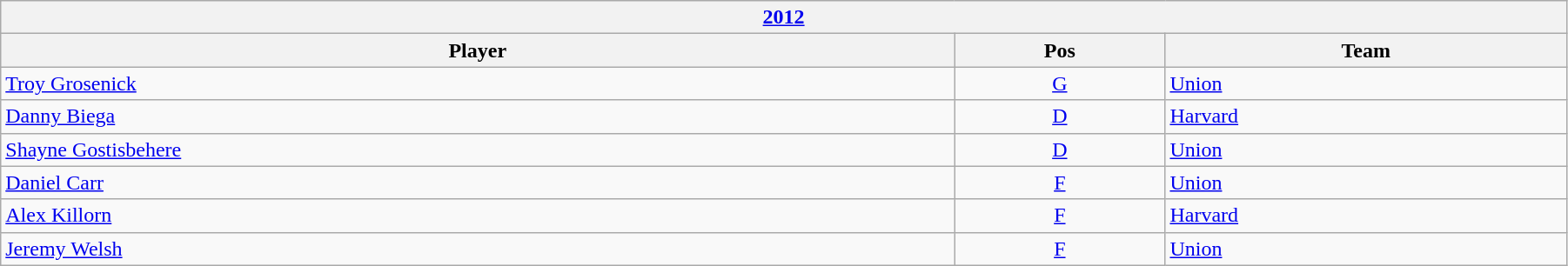<table class="wikitable" width=95%>
<tr>
<th colspan=3><a href='#'>2012</a></th>
</tr>
<tr>
<th>Player</th>
<th>Pos</th>
<th>Team</th>
</tr>
<tr>
<td><a href='#'>Troy Grosenick</a></td>
<td align=center><a href='#'>G</a></td>
<td><a href='#'>Union</a></td>
</tr>
<tr>
<td><a href='#'>Danny Biega</a></td>
<td align=center><a href='#'>D</a></td>
<td><a href='#'>Harvard</a></td>
</tr>
<tr>
<td><a href='#'>Shayne Gostisbehere</a></td>
<td align=center><a href='#'>D</a></td>
<td><a href='#'>Union</a></td>
</tr>
<tr>
<td><a href='#'>Daniel Carr</a></td>
<td align=center><a href='#'>F</a></td>
<td><a href='#'>Union</a></td>
</tr>
<tr>
<td><a href='#'>Alex Killorn</a></td>
<td align=center><a href='#'>F</a></td>
<td><a href='#'>Harvard</a></td>
</tr>
<tr>
<td><a href='#'>Jeremy Welsh</a></td>
<td align=center><a href='#'>F</a></td>
<td><a href='#'>Union</a></td>
</tr>
</table>
